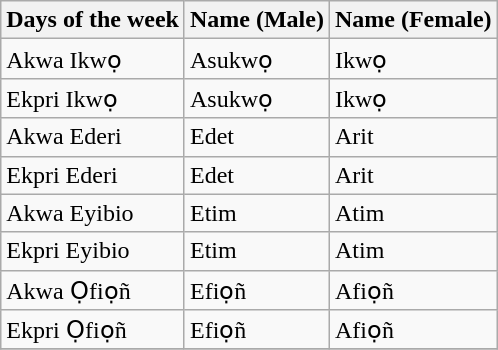<table class="wikitable">
<tr>
<th>Days of the week</th>
<th>Name (Male)</th>
<th>Name (Female)</th>
</tr>
<tr>
<td>Akwa Ikwọ</td>
<td>Asukwọ</td>
<td>Ikwọ</td>
</tr>
<tr>
<td>Ekpri Ikwọ</td>
<td>Asukwọ</td>
<td>Ikwọ</td>
</tr>
<tr>
<td>Akwa Ederi</td>
<td>Edet</td>
<td>Arit</td>
</tr>
<tr>
<td>Ekpri Ederi</td>
<td>Edet</td>
<td>Arit</td>
</tr>
<tr>
<td>Akwa Eyibio</td>
<td>Etim</td>
<td>Atim</td>
</tr>
<tr>
<td>Ekpri Eyibio</td>
<td>Etim</td>
<td>Atim</td>
</tr>
<tr>
<td>Akwa Ọfiọñ</td>
<td>Efiọñ</td>
<td>Afiọñ</td>
</tr>
<tr>
<td>Ekpri Ọfiọñ</td>
<td>Efiọñ</td>
<td>Afiọñ</td>
</tr>
<tr>
</tr>
</table>
